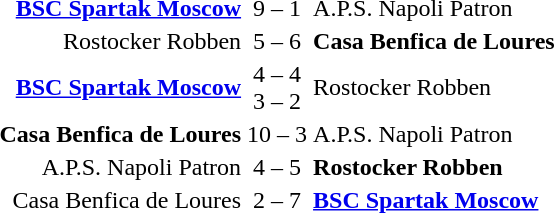<table>
<tr>
<th width=auto></th>
<td></td>
</tr>
<tr>
<td align=right><strong><a href='#'>BSC Spartak Moscow</a></strong> </td>
<td align=center>9 – 1</td>
<td align=left> A.P.S. Napoli Patron</td>
</tr>
<tr>
<td align=right>Rostocker Robben </td>
<td align=center>5 – 6</td>
<td align=left> <strong>Casa Benfica de Loures</strong></td>
</tr>
<tr>
<td align=right><strong><a href='#'>BSC Spartak Moscow</a></strong> </td>
<td align=center>4 – 4<br>3 – 2 </td>
<td align=left> Rostocker Robben</td>
</tr>
<tr>
<td align=right><strong>Casa Benfica de Loures</strong> </td>
<td align=center>10 – 3</td>
<td align=left> A.P.S. Napoli Patron</td>
</tr>
<tr>
<td align=right>A.P.S. Napoli Patron </td>
<td align=center>4 – 5</td>
<td align=left> <strong>Rostocker Robben</strong></td>
</tr>
<tr>
<td align=right>Casa Benfica de Loures </td>
<td align=center>2 – 7</td>
<td align=left> <strong><a href='#'>BSC Spartak Moscow</a></strong></td>
</tr>
</table>
